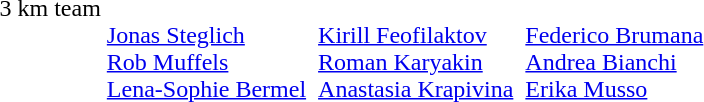<table>
<tr valign="top">
<td>3 km team</td>
<td><br><a href='#'>Jonas Steglich</a><br><a href='#'>Rob Muffels</a><br><a href='#'>Lena-Sophie Bermel</a></td>
<td></td>
<td><br><a href='#'>Kirill Feofilaktov</a><br><a href='#'>Roman Karyakin</a><br><a href='#'>Anastasia Krapivina</a></td>
<td></td>
<td><br><a href='#'>Federico Brumana</a><br><a href='#'>Andrea Bianchi</a><br><a href='#'>Erika Musso</a></td>
<td></td>
</tr>
</table>
